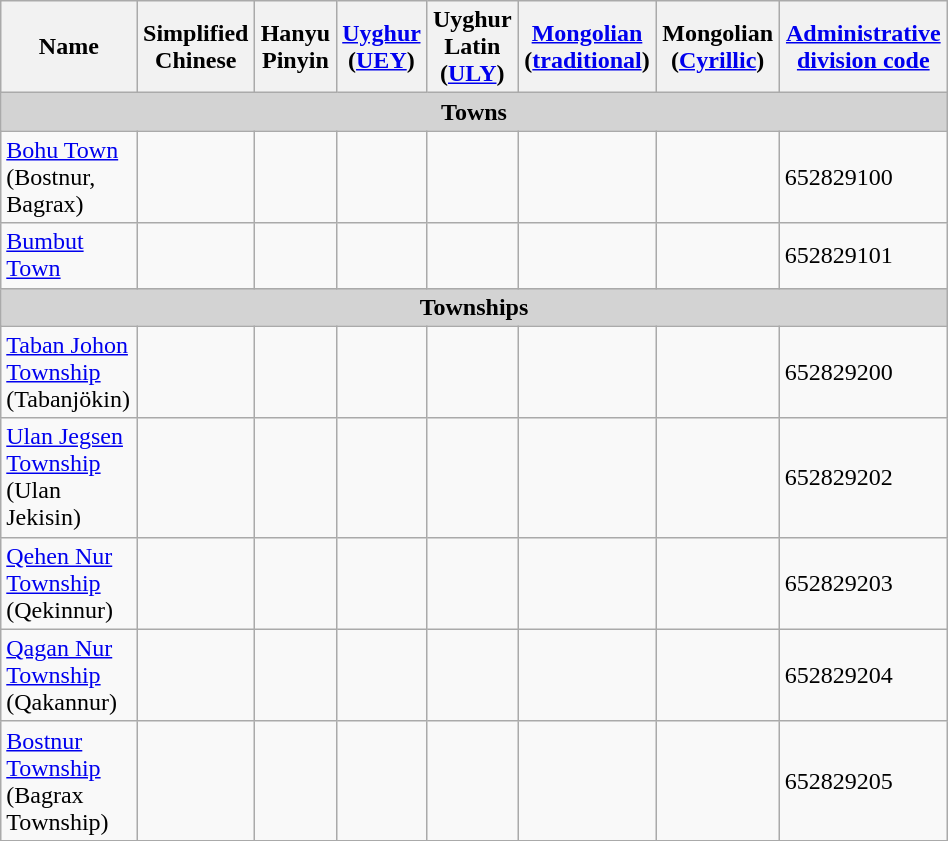<table class="wikitable" align="center" style="width:50%; border="1">
<tr>
<th>Name</th>
<th>Simplified Chinese</th>
<th>Hanyu Pinyin</th>
<th><a href='#'>Uyghur</a> (<a href='#'>UEY</a>)</th>
<th>Uyghur Latin (<a href='#'>ULY</a>)</th>
<th><a href='#'>Mongolian</a> (<a href='#'>traditional</a>)</th>
<th>Mongolian (<a href='#'>Cyrillic</a>)</th>
<th><a href='#'>Administrative division code</a></th>
</tr>
<tr>
<td colspan="9"  style="text-align:center; background:#d3d3d3;"><strong>Towns</strong></td>
</tr>
<tr --------->
<td><a href='#'>Bohu Town</a><br>(Bostnur, Bagrax)</td>
<td></td>
<td></td>
<td></td>
<td></td>
<td></td>
<td></td>
<td>652829100</td>
</tr>
<tr>
<td><a href='#'>Bumbut Town</a></td>
<td></td>
<td></td>
<td></td>
<td></td>
<td></td>
<td></td>
<td>652829101</td>
</tr>
<tr>
<td colspan="9"  style="text-align:center; background:#d3d3d3;"><strong>Townships</strong></td>
</tr>
<tr --------->
<td><a href='#'>Taban Johon Township</a><br>(Tabanjökin)</td>
<td></td>
<td></td>
<td></td>
<td></td>
<td></td>
<td></td>
<td>652829200</td>
</tr>
<tr>
<td><a href='#'>Ulan Jegsen Township</a><br>(Ulan Jekisin)</td>
<td></td>
<td></td>
<td></td>
<td></td>
<td></td>
<td></td>
<td>652829202</td>
</tr>
<tr>
<td><a href='#'>Qehen Nur Township</a><br>(Qekinnur)</td>
<td></td>
<td></td>
<td></td>
<td></td>
<td></td>
<td></td>
<td>652829203</td>
</tr>
<tr>
<td><a href='#'>Qagan Nur Township</a><br>(Qakannur)</td>
<td></td>
<td></td>
<td></td>
<td></td>
<td></td>
<td></td>
<td>652829204</td>
</tr>
<tr>
<td><a href='#'>Bostnur Township</a><br>(Bagrax Township)</td>
<td></td>
<td></td>
<td></td>
<td></td>
<td></td>
<td></td>
<td>652829205</td>
</tr>
<tr>
</tr>
</table>
